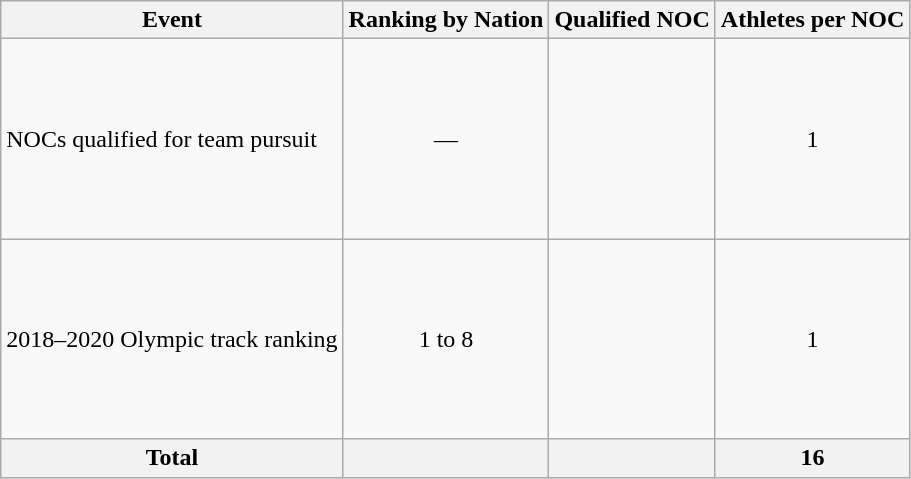<table class="wikitable">
<tr>
<th>Event</th>
<th>Ranking by Nation</th>
<th>Qualified NOC</th>
<th>Athletes per NOC</th>
</tr>
<tr>
<td>NOCs qualified for team pursuit</td>
<td align=center>—</td>
<td><br><br> <br><br><br><br><br></td>
<td style="text-align:center;">1</td>
</tr>
<tr>
<td>2018–2020 Olympic track ranking</td>
<td style="text-align:center;">1 to 8</td>
<td><br><br><br><br> <br><br><br></td>
<td align=center>1</td>
</tr>
<tr>
<th>Total</th>
<th></th>
<th></th>
<th>16</th>
</tr>
</table>
